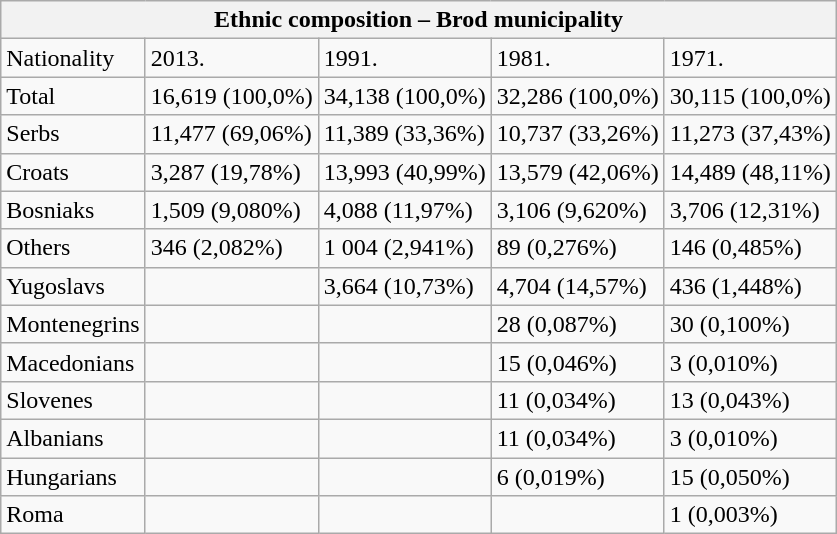<table class="wikitable">
<tr>
<th colspan="8">Ethnic composition – Brod municipality</th>
</tr>
<tr>
<td>Nationality</td>
<td>2013.</td>
<td>1991.</td>
<td>1981.</td>
<td>1971.</td>
</tr>
<tr>
<td>Total</td>
<td>16,619 (100,0%)</td>
<td>34,138 (100,0%)</td>
<td>32,286 (100,0%)</td>
<td>30,115 (100,0%)</td>
</tr>
<tr>
<td>Serbs</td>
<td>11,477 (69,06%)</td>
<td>11,389 (33,36%)</td>
<td>10,737 (33,26%)</td>
<td>11,273 (37,43%)</td>
</tr>
<tr>
<td>Croats</td>
<td>3,287 (19,78%)</td>
<td>13,993 (40,99%)</td>
<td>13,579 (42,06%)</td>
<td>14,489 (48,11%)</td>
</tr>
<tr>
<td>Bosniaks</td>
<td>1,509 (9,080%)</td>
<td>4,088 (11,97%)</td>
<td>3,106 (9,620%)</td>
<td>3,706 (12,31%)</td>
</tr>
<tr>
<td>Others</td>
<td>346 (2,082%)</td>
<td>1 004 (2,941%)</td>
<td>89 (0,276%)</td>
<td>146 (0,485%)</td>
</tr>
<tr>
<td>Yugoslavs</td>
<td></td>
<td>3,664 (10,73%)</td>
<td>4,704 (14,57%)</td>
<td>436 (1,448%)</td>
</tr>
<tr>
<td>Montenegrins</td>
<td></td>
<td></td>
<td>28 (0,087%)</td>
<td>30 (0,100%)</td>
</tr>
<tr>
<td>Macedonians</td>
<td></td>
<td></td>
<td>15 (0,046%)</td>
<td>3 (0,010%)</td>
</tr>
<tr>
<td>Slovenes</td>
<td></td>
<td></td>
<td>11 (0,034%)</td>
<td>13 (0,043%)</td>
</tr>
<tr>
<td>Albanians</td>
<td></td>
<td></td>
<td>11 (0,034%)</td>
<td>3 (0,010%)</td>
</tr>
<tr>
<td>Hungarians</td>
<td></td>
<td></td>
<td>6 (0,019%)</td>
<td>15 (0,050%)</td>
</tr>
<tr>
<td>Roma</td>
<td></td>
<td></td>
<td></td>
<td>1 (0,003%)</td>
</tr>
</table>
